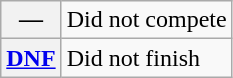<table class="wikitable">
<tr>
<th scope="row">—</th>
<td>Did not compete</td>
</tr>
<tr>
<th scope="row"><a href='#'>DNF</a></th>
<td>Did not finish</td>
</tr>
</table>
